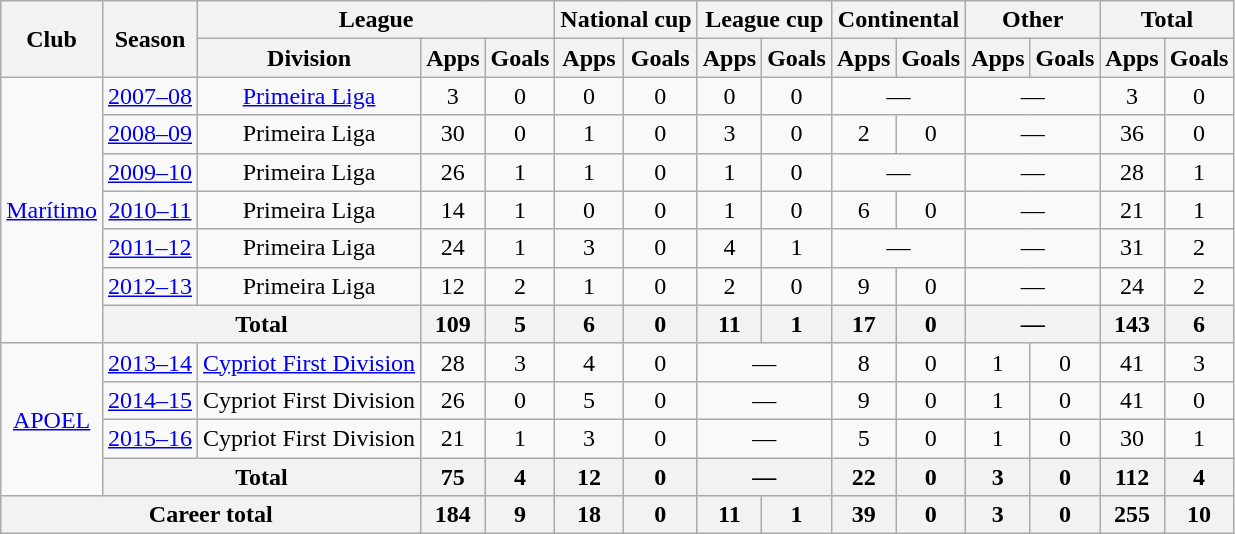<table class="wikitable" style="text-align:center">
<tr>
<th rowspan="2">Club</th>
<th rowspan="2">Season</th>
<th colspan="3">League</th>
<th colspan="2">National cup</th>
<th colspan="2">League cup</th>
<th colspan="2">Continental</th>
<th colspan="2">Other</th>
<th colspan="2">Total</th>
</tr>
<tr>
<th>Division</th>
<th>Apps</th>
<th>Goals</th>
<th>Apps</th>
<th>Goals</th>
<th>Apps</th>
<th>Goals</th>
<th>Apps</th>
<th>Goals</th>
<th>Apps</th>
<th>Goals</th>
<th>Apps</th>
<th>Goals</th>
</tr>
<tr>
<td rowspan="7"><a href='#'>Marítimo</a></td>
<td><a href='#'>2007–08</a></td>
<td><a href='#'>Primeira Liga</a></td>
<td>3</td>
<td>0</td>
<td>0</td>
<td>0</td>
<td>0</td>
<td>0</td>
<td colspan="2">—</td>
<td colspan="2">—</td>
<td>3</td>
<td>0</td>
</tr>
<tr>
<td><a href='#'>2008–09</a></td>
<td>Primeira Liga</td>
<td>30</td>
<td>0</td>
<td>1</td>
<td>0</td>
<td>3</td>
<td>0</td>
<td>2</td>
<td>0</td>
<td colspan="2">—</td>
<td>36</td>
<td>0</td>
</tr>
<tr>
<td><a href='#'>2009–10</a></td>
<td>Primeira Liga</td>
<td>26</td>
<td>1</td>
<td>1</td>
<td>0</td>
<td>1</td>
<td>0</td>
<td colspan="2">—</td>
<td colspan="2">—</td>
<td>28</td>
<td>1</td>
</tr>
<tr>
<td><a href='#'>2010–11</a></td>
<td>Primeira Liga</td>
<td>14</td>
<td>1</td>
<td>0</td>
<td>0</td>
<td>1</td>
<td>0</td>
<td>6</td>
<td>0</td>
<td colspan="2">—</td>
<td>21</td>
<td>1</td>
</tr>
<tr>
<td><a href='#'>2011–12</a></td>
<td>Primeira Liga</td>
<td>24</td>
<td>1</td>
<td>3</td>
<td>0</td>
<td>4</td>
<td>1</td>
<td colspan="2">—</td>
<td colspan="2">—</td>
<td>31</td>
<td>2</td>
</tr>
<tr>
<td><a href='#'>2012–13</a></td>
<td>Primeira Liga</td>
<td>12</td>
<td>2</td>
<td>1</td>
<td>0</td>
<td>2</td>
<td>0</td>
<td>9</td>
<td>0</td>
<td colspan="2">—</td>
<td>24</td>
<td>2</td>
</tr>
<tr>
<th colspan="2">Total</th>
<th>109</th>
<th>5</th>
<th>6</th>
<th>0</th>
<th>11</th>
<th>1</th>
<th>17</th>
<th>0</th>
<th colspan="2">—</th>
<th>143</th>
<th>6</th>
</tr>
<tr>
<td rowspan="4"><a href='#'>APOEL</a></td>
<td><a href='#'>2013–14</a></td>
<td><a href='#'>Cypriot First Division</a></td>
<td>28</td>
<td>3</td>
<td>4</td>
<td>0</td>
<td colspan="2">—</td>
<td>8</td>
<td>0</td>
<td>1</td>
<td>0</td>
<td>41</td>
<td>3</td>
</tr>
<tr>
<td><a href='#'>2014–15</a></td>
<td>Cypriot First Division</td>
<td>26</td>
<td>0</td>
<td>5</td>
<td>0</td>
<td colspan="2">—</td>
<td>9</td>
<td>0</td>
<td>1</td>
<td>0</td>
<td>41</td>
<td>0</td>
</tr>
<tr>
<td><a href='#'>2015–16</a></td>
<td>Cypriot First Division</td>
<td>21</td>
<td>1</td>
<td>3</td>
<td>0</td>
<td colspan="2">—</td>
<td>5</td>
<td>0</td>
<td>1</td>
<td>0</td>
<td>30</td>
<td>1</td>
</tr>
<tr>
<th colspan="2">Total</th>
<th>75</th>
<th>4</th>
<th>12</th>
<th>0</th>
<th colspan="2">—</th>
<th>22</th>
<th>0</th>
<th>3</th>
<th>0</th>
<th>112</th>
<th>4</th>
</tr>
<tr>
<th colspan="3">Career total</th>
<th>184</th>
<th>9</th>
<th>18</th>
<th>0</th>
<th>11</th>
<th>1</th>
<th>39</th>
<th>0</th>
<th>3</th>
<th>0</th>
<th>255</th>
<th>10</th>
</tr>
</table>
